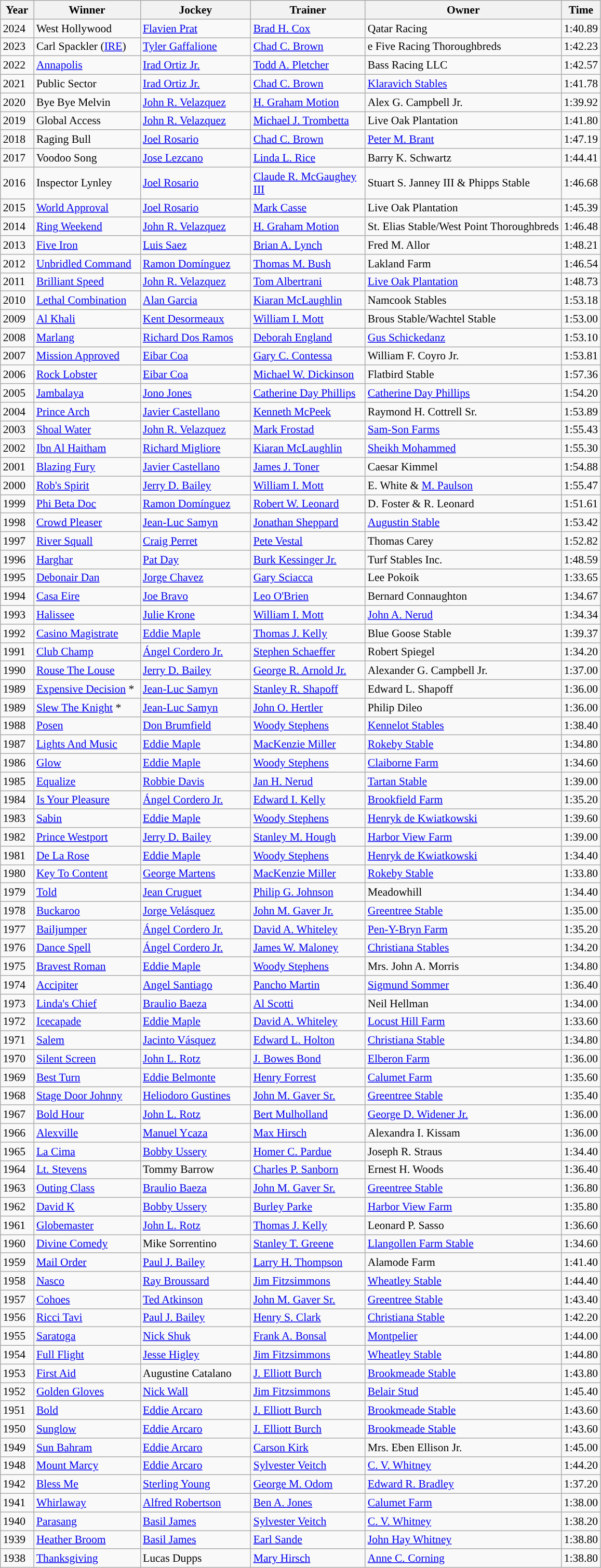<table class="wikitable sortable" style="font-size:90%">
<tr>
<th style="width:36px">Year<br></th>
<th style="width:130px">Winner<br></th>
<th style="width:135px">Jockey<br></th>
<th style="width:140px">Trainer<br></th>
<th style="width:">Owner<br></th>
<th style="width:25px">Time<br></th>
</tr>
<tr>
<td>2024</td>
<td>West Hollywood</td>
<td><a href='#'>Flavien Prat</a></td>
<td><a href='#'>Brad H. Cox</a></td>
<td>Qatar Racing</td>
<td>1:40.89</td>
</tr>
<tr>
<td>2023</td>
<td>Carl Spackler (<a href='#'>IRE</a>)</td>
<td><a href='#'>Tyler Gaffalione</a></td>
<td><a href='#'>Chad C. Brown</a></td>
<td>e Five Racing Thoroughbreds</td>
<td>1:42.23</td>
</tr>
<tr>
<td>2022</td>
<td><a href='#'>Annapolis</a></td>
<td><a href='#'>Irad Ortiz Jr.</a></td>
<td><a href='#'>Todd A. Pletcher</a></td>
<td>Bass Racing LLC</td>
<td>1:42.57</td>
</tr>
<tr>
<td>2021</td>
<td>Public Sector</td>
<td><a href='#'>Irad Ortiz Jr.</a></td>
<td><a href='#'>Chad C. Brown</a></td>
<td><a href='#'>Klaravich Stables</a></td>
<td>1:41.78</td>
</tr>
<tr>
<td>2020</td>
<td>Bye Bye Melvin</td>
<td><a href='#'>John R. Velazquez</a></td>
<td><a href='#'>H. Graham Motion</a></td>
<td>Alex G. Campbell Jr.</td>
<td>1:39.92</td>
</tr>
<tr>
<td>2019</td>
<td>Global Access</td>
<td><a href='#'>John R. Velazquez</a></td>
<td><a href='#'>Michael J. Trombetta</a></td>
<td>Live Oak Plantation</td>
<td>1:41.80</td>
</tr>
<tr>
<td>2018</td>
<td>Raging Bull</td>
<td><a href='#'>Joel Rosario</a></td>
<td><a href='#'>Chad C. Brown</a></td>
<td><a href='#'>Peter M. Brant</a></td>
<td>1:47.19</td>
</tr>
<tr>
<td>2017</td>
<td>Voodoo Song</td>
<td><a href='#'>Jose Lezcano</a></td>
<td><a href='#'>Linda L. Rice</a></td>
<td>Barry K. Schwartz</td>
<td>1:44.41</td>
</tr>
<tr>
<td>2016</td>
<td>Inspector Lynley</td>
<td><a href='#'>Joel Rosario</a></td>
<td><a href='#'>Claude R. McGaughey III</a></td>
<td>Stuart S. Janney III & Phipps Stable</td>
<td>1:46.68</td>
</tr>
<tr>
<td>2015</td>
<td><a href='#'>World Approval</a></td>
<td><a href='#'>Joel Rosario</a></td>
<td><a href='#'>Mark Casse</a></td>
<td>Live Oak Plantation</td>
<td>1:45.39</td>
</tr>
<tr>
<td>2014</td>
<td><a href='#'>Ring Weekend</a></td>
<td><a href='#'>John R. Velazquez</a></td>
<td><a href='#'>H. Graham Motion</a></td>
<td>St. Elias Stable/West Point Thoroughbreds</td>
<td>1:46.48</td>
</tr>
<tr>
<td>2013</td>
<td><a href='#'>Five Iron</a></td>
<td><a href='#'>Luis Saez</a></td>
<td><a href='#'>Brian A. Lynch</a></td>
<td>Fred M. Allor</td>
<td>1:48.21</td>
</tr>
<tr>
<td>2012</td>
<td><a href='#'>Unbridled Command</a></td>
<td><a href='#'>Ramon Domínguez</a></td>
<td><a href='#'>Thomas M. Bush</a></td>
<td>Lakland Farm</td>
<td>1:46.54</td>
</tr>
<tr>
<td>2011</td>
<td><a href='#'>Brilliant Speed</a></td>
<td><a href='#'>John R. Velazquez</a></td>
<td><a href='#'>Tom Albertrani</a></td>
<td><a href='#'>Live Oak Plantation</a></td>
<td>1:48.73</td>
</tr>
<tr>
<td>2010</td>
<td><a href='#'>Lethal Combination</a></td>
<td><a href='#'>Alan Garcia</a></td>
<td><a href='#'>Kiaran McLaughlin</a></td>
<td>Namcook Stables</td>
<td>1:53.18</td>
</tr>
<tr>
<td>2009</td>
<td><a href='#'>Al Khali</a></td>
<td><a href='#'>Kent Desormeaux</a></td>
<td><a href='#'>William I. Mott</a></td>
<td>Brous Stable/Wachtel Stable</td>
<td>1:53.00</td>
</tr>
<tr>
<td>2008</td>
<td><a href='#'>Marlang</a></td>
<td><a href='#'>Richard Dos Ramos</a></td>
<td><a href='#'>Deborah England</a></td>
<td><a href='#'>Gus Schickedanz</a></td>
<td>1:53.10</td>
</tr>
<tr>
<td>2007</td>
<td><a href='#'>Mission Approved</a></td>
<td><a href='#'>Eibar Coa</a></td>
<td><a href='#'>Gary C. Contessa</a></td>
<td>William F. Coyro Jr.</td>
<td>1:53.81</td>
</tr>
<tr>
<td>2006</td>
<td><a href='#'>Rock Lobster</a></td>
<td><a href='#'>Eibar Coa</a></td>
<td><a href='#'>Michael W. Dickinson</a></td>
<td>Flatbird Stable</td>
<td>1:57.36</td>
</tr>
<tr>
<td>2005</td>
<td><a href='#'>Jambalaya</a></td>
<td><a href='#'>Jono Jones</a></td>
<td><a href='#'>Catherine Day Phillips</a></td>
<td><a href='#'>Catherine Day Phillips</a></td>
<td>1:54.20</td>
</tr>
<tr>
<td>2004</td>
<td><a href='#'>Prince Arch</a></td>
<td><a href='#'>Javier Castellano</a></td>
<td><a href='#'>Kenneth McPeek</a></td>
<td>Raymond H. Cottrell Sr.</td>
<td>1:53.89</td>
</tr>
<tr>
<td>2003</td>
<td><a href='#'>Shoal Water</a></td>
<td><a href='#'>John R. Velazquez</a></td>
<td><a href='#'>Mark Frostad</a></td>
<td><a href='#'>Sam-Son Farms</a></td>
<td>1:55.43</td>
</tr>
<tr>
<td>2002</td>
<td><a href='#'>Ibn Al Haitham</a></td>
<td><a href='#'>Richard Migliore</a></td>
<td><a href='#'>Kiaran McLaughlin</a></td>
<td><a href='#'>Sheikh Mohammed</a></td>
<td>1:55.30</td>
</tr>
<tr>
<td>2001</td>
<td><a href='#'>Blazing Fury</a></td>
<td><a href='#'>Javier Castellano</a></td>
<td><a href='#'>James J. Toner</a></td>
<td>Caesar Kimmel</td>
<td>1:54.88</td>
</tr>
<tr>
<td>2000</td>
<td><a href='#'>Rob's Spirit</a></td>
<td><a href='#'>Jerry D. Bailey</a></td>
<td><a href='#'>William I. Mott</a></td>
<td>E. White & <a href='#'>M. Paulson</a></td>
<td>1:55.47</td>
</tr>
<tr>
<td>1999</td>
<td><a href='#'>Phi Beta Doc</a></td>
<td><a href='#'>Ramon Domínguez</a></td>
<td><a href='#'>Robert W. Leonard</a></td>
<td>D. Foster & R. Leonard</td>
<td>1:51.61</td>
</tr>
<tr>
<td>1998</td>
<td><a href='#'>Crowd Pleaser</a></td>
<td><a href='#'>Jean-Luc Samyn</a></td>
<td><a href='#'>Jonathan Sheppard</a></td>
<td><a href='#'>Augustin Stable</a></td>
<td>1:53.42</td>
</tr>
<tr>
<td>1997</td>
<td><a href='#'>River Squall</a></td>
<td><a href='#'>Craig Perret</a></td>
<td><a href='#'>Pete Vestal</a></td>
<td>Thomas Carey</td>
<td>1:52.82</td>
</tr>
<tr>
<td>1996</td>
<td><a href='#'>Harghar</a></td>
<td><a href='#'>Pat Day</a></td>
<td><a href='#'>Burk Kessinger Jr.</a></td>
<td>Turf Stables Inc.</td>
<td>1:48.59</td>
</tr>
<tr>
<td>1995</td>
<td><a href='#'>Debonair Dan</a></td>
<td><a href='#'>Jorge Chavez</a></td>
<td><a href='#'>Gary Sciacca</a></td>
<td>Lee Pokoik</td>
<td>1:33.65</td>
</tr>
<tr>
<td>1994</td>
<td><a href='#'>Casa Eire</a></td>
<td><a href='#'>Joe Bravo</a></td>
<td><a href='#'>Leo O'Brien</a></td>
<td>Bernard Connaughton</td>
<td>1:34.67</td>
</tr>
<tr>
<td>1993</td>
<td><a href='#'>Halissee</a></td>
<td><a href='#'>Julie Krone</a></td>
<td><a href='#'>William I. Mott</a></td>
<td><a href='#'>John A. Nerud</a></td>
<td>1:34.34</td>
</tr>
<tr>
<td>1992</td>
<td><a href='#'>Casino Magistrate</a></td>
<td><a href='#'>Eddie Maple</a></td>
<td><a href='#'>Thomas J. Kelly</a></td>
<td>Blue Goose Stable</td>
<td>1:39.37</td>
</tr>
<tr>
<td>1991</td>
<td><a href='#'>Club Champ</a></td>
<td><a href='#'>Ángel Cordero Jr.</a></td>
<td><a href='#'>Stephen Schaeffer</a></td>
<td>Robert Spiegel</td>
<td>1:34.20</td>
</tr>
<tr>
<td>1990</td>
<td><a href='#'>Rouse The Louse</a></td>
<td><a href='#'>Jerry D. Bailey</a></td>
<td><a href='#'>George R. Arnold Jr.</a></td>
<td>Alexander G. Campbell Jr.</td>
<td>1:37.00</td>
</tr>
<tr>
<td>1989</td>
<td><a href='#'>Expensive Decision</a> *</td>
<td><a href='#'>Jean-Luc Samyn</a></td>
<td><a href='#'>Stanley R. Shapoff</a></td>
<td>Edward L. Shapoff</td>
<td>1:36.00</td>
</tr>
<tr>
<td>1989</td>
<td><a href='#'>Slew The Knight</a> *</td>
<td><a href='#'>Jean-Luc Samyn</a></td>
<td><a href='#'>John O. Hertler</a></td>
<td>Philip Dileo</td>
<td>1:36.00</td>
</tr>
<tr>
<td>1988</td>
<td><a href='#'>Posen</a></td>
<td><a href='#'>Don Brumfield</a></td>
<td><a href='#'>Woody Stephens</a></td>
<td><a href='#'>Kennelot Stables</a></td>
<td>1:38.40</td>
</tr>
<tr>
<td>1987</td>
<td><a href='#'>Lights And Music</a></td>
<td><a href='#'>Eddie Maple</a></td>
<td><a href='#'>MacKenzie Miller</a></td>
<td><a href='#'>Rokeby Stable</a></td>
<td>1:34.80</td>
</tr>
<tr>
<td>1986</td>
<td><a href='#'>Glow</a></td>
<td><a href='#'>Eddie Maple</a></td>
<td><a href='#'>Woody Stephens</a></td>
<td><a href='#'>Claiborne Farm</a></td>
<td>1:34.60</td>
</tr>
<tr>
<td>1985</td>
<td><a href='#'>Equalize</a></td>
<td><a href='#'>Robbie Davis</a></td>
<td><a href='#'>Jan H. Nerud</a></td>
<td><a href='#'>Tartan Stable</a></td>
<td>1:39.00</td>
</tr>
<tr>
<td>1984</td>
<td><a href='#'>Is Your Pleasure</a></td>
<td><a href='#'>Ángel Cordero Jr.</a></td>
<td><a href='#'>Edward I. Kelly</a></td>
<td><a href='#'>Brookfield Farm</a></td>
<td>1:35.20</td>
</tr>
<tr>
<td>1983</td>
<td><a href='#'>Sabin</a></td>
<td><a href='#'>Eddie Maple</a></td>
<td><a href='#'>Woody Stephens</a></td>
<td><a href='#'>Henryk de Kwiatkowski</a></td>
<td>1:39.60</td>
</tr>
<tr>
<td>1982</td>
<td><a href='#'>Prince Westport</a></td>
<td><a href='#'>Jerry D. Bailey</a></td>
<td><a href='#'>Stanley M. Hough</a></td>
<td><a href='#'>Harbor View Farm</a></td>
<td>1:39.00</td>
</tr>
<tr>
<td>1981</td>
<td><a href='#'>De La Rose</a></td>
<td><a href='#'>Eddie Maple</a></td>
<td><a href='#'>Woody Stephens</a></td>
<td><a href='#'>Henryk de Kwiatkowski</a></td>
<td>1:34.40</td>
</tr>
<tr>
<td>1980</td>
<td><a href='#'>Key To Content</a></td>
<td><a href='#'>George Martens</a></td>
<td><a href='#'>MacKenzie Miller</a></td>
<td><a href='#'>Rokeby Stable</a></td>
<td>1:33.80</td>
</tr>
<tr>
<td>1979</td>
<td><a href='#'>Told</a></td>
<td><a href='#'>Jean Cruguet</a></td>
<td><a href='#'>Philip G. Johnson</a></td>
<td>Meadowhill</td>
<td>1:34.40</td>
</tr>
<tr>
<td>1978</td>
<td><a href='#'>Buckaroo</a></td>
<td><a href='#'>Jorge Velásquez</a></td>
<td><a href='#'>John M. Gaver Jr.</a></td>
<td><a href='#'>Greentree Stable</a></td>
<td>1:35.00</td>
</tr>
<tr>
<td>1977</td>
<td><a href='#'>Bailjumper</a></td>
<td><a href='#'>Ángel Cordero Jr.</a></td>
<td><a href='#'>David A. Whiteley</a></td>
<td><a href='#'>Pen-Y-Bryn Farm</a></td>
<td>1:35.20</td>
</tr>
<tr>
<td>1976</td>
<td><a href='#'>Dance Spell</a></td>
<td><a href='#'>Ángel Cordero Jr.</a></td>
<td><a href='#'>James W. Maloney</a></td>
<td><a href='#'>Christiana Stables</a></td>
<td>1:34.20</td>
</tr>
<tr>
<td>1975</td>
<td><a href='#'>Bravest Roman</a></td>
<td><a href='#'>Eddie Maple</a></td>
<td><a href='#'>Woody Stephens</a></td>
<td>Mrs. John A. Morris</td>
<td>1:34.80</td>
</tr>
<tr>
<td>1974</td>
<td><a href='#'>Accipiter</a></td>
<td><a href='#'>Angel Santiago</a></td>
<td><a href='#'>Pancho Martin</a></td>
<td><a href='#'>Sigmund Sommer</a></td>
<td>1:36.40</td>
</tr>
<tr>
<td>1973</td>
<td><a href='#'>Linda's Chief</a></td>
<td><a href='#'>Braulio Baeza</a></td>
<td><a href='#'>Al Scotti</a></td>
<td>Neil Hellman</td>
<td>1:34.00</td>
</tr>
<tr>
<td>1972</td>
<td><a href='#'>Icecapade</a></td>
<td><a href='#'>Eddie Maple</a></td>
<td><a href='#'>David A. Whiteley</a></td>
<td><a href='#'>Locust Hill Farm</a></td>
<td>1:33.60</td>
</tr>
<tr>
<td>1971</td>
<td><a href='#'>Salem</a></td>
<td><a href='#'>Jacinto Vásquez</a></td>
<td><a href='#'>Edward L. Holton</a></td>
<td><a href='#'>Christiana Stable</a></td>
<td>1:34.80</td>
</tr>
<tr>
<td>1970</td>
<td><a href='#'>Silent Screen</a></td>
<td><a href='#'>John L. Rotz</a></td>
<td><a href='#'>J. Bowes Bond</a></td>
<td><a href='#'>Elberon Farm</a></td>
<td>1:36.00</td>
</tr>
<tr>
<td>1969</td>
<td><a href='#'>Best Turn</a></td>
<td><a href='#'>Eddie Belmonte</a></td>
<td><a href='#'>Henry Forrest</a></td>
<td><a href='#'>Calumet Farm</a></td>
<td>1:35.60</td>
</tr>
<tr>
<td>1968</td>
<td><a href='#'>Stage Door Johnny</a></td>
<td><a href='#'>Heliodoro Gustines</a></td>
<td><a href='#'>John M. Gaver Sr.</a></td>
<td><a href='#'>Greentree Stable</a></td>
<td>1:35.40</td>
</tr>
<tr>
<td>1967</td>
<td><a href='#'>Bold Hour</a></td>
<td><a href='#'>John L. Rotz</a></td>
<td><a href='#'>Bert Mulholland</a></td>
<td><a href='#'>George D. Widener Jr.</a></td>
<td>1:36.00</td>
</tr>
<tr>
<td>1966</td>
<td><a href='#'>Alexville</a></td>
<td><a href='#'>Manuel Ycaza</a></td>
<td><a href='#'>Max Hirsch</a></td>
<td>Alexandra I. Kissam</td>
<td>1:36.00</td>
</tr>
<tr>
<td>1965</td>
<td><a href='#'>La Cima</a></td>
<td><a href='#'>Bobby Ussery</a></td>
<td><a href='#'>Homer C. Pardue</a></td>
<td>Joseph R. Straus</td>
<td>1:34.40</td>
</tr>
<tr>
<td>1964</td>
<td><a href='#'>Lt. Stevens</a></td>
<td>Tommy Barrow</td>
<td><a href='#'>Charles P. Sanborn</a></td>
<td>Ernest H. Woods</td>
<td>1:36.40</td>
</tr>
<tr>
<td>1963</td>
<td><a href='#'>Outing Class</a></td>
<td><a href='#'>Braulio Baeza</a></td>
<td><a href='#'>John M. Gaver Sr.</a></td>
<td><a href='#'>Greentree Stable</a></td>
<td>1:36.80</td>
</tr>
<tr>
<td>1962</td>
<td><a href='#'>David K</a></td>
<td><a href='#'>Bobby Ussery</a></td>
<td><a href='#'>Burley Parke</a></td>
<td><a href='#'>Harbor View Farm</a></td>
<td>1:35.80</td>
</tr>
<tr>
<td>1961</td>
<td><a href='#'>Globemaster</a></td>
<td><a href='#'>John L. Rotz</a></td>
<td><a href='#'>Thomas J. Kelly</a></td>
<td>Leonard P. Sasso</td>
<td>1:36.60</td>
</tr>
<tr>
<td>1960</td>
<td><a href='#'>Divine Comedy</a></td>
<td>Mike Sorrentino</td>
<td><a href='#'>Stanley T. Greene</a></td>
<td><a href='#'>Llangollen Farm Stable</a></td>
<td>1:34.60</td>
</tr>
<tr>
<td>1959</td>
<td><a href='#'>Mail Order</a></td>
<td><a href='#'>Paul J. Bailey</a></td>
<td><a href='#'>Larry H. Thompson</a></td>
<td>Alamode Farm</td>
<td>1:41.40</td>
</tr>
<tr>
<td>1958</td>
<td><a href='#'>Nasco</a></td>
<td><a href='#'>Ray Broussard</a></td>
<td><a href='#'>Jim Fitzsimmons</a></td>
<td><a href='#'>Wheatley Stable</a></td>
<td>1:44.40</td>
</tr>
<tr>
<td>1957</td>
<td><a href='#'>Cohoes</a></td>
<td><a href='#'>Ted Atkinson</a></td>
<td><a href='#'>John M. Gaver Sr.</a></td>
<td><a href='#'>Greentree Stable</a></td>
<td>1:43.40</td>
</tr>
<tr>
<td>1956</td>
<td><a href='#'>Ricci Tavi</a></td>
<td><a href='#'>Paul J. Bailey</a></td>
<td><a href='#'>Henry S. Clark</a></td>
<td><a href='#'>Christiana Stable</a></td>
<td>1:42.20</td>
</tr>
<tr>
<td>1955</td>
<td><a href='#'>Saratoga</a></td>
<td><a href='#'>Nick Shuk</a></td>
<td><a href='#'>Frank A. Bonsal</a></td>
<td><a href='#'>Montpelier</a></td>
<td>1:44.00</td>
</tr>
<tr>
<td>1954</td>
<td><a href='#'>Full Flight</a></td>
<td><a href='#'>Jesse Higley</a></td>
<td><a href='#'>Jim Fitzsimmons</a></td>
<td><a href='#'>Wheatley Stable</a></td>
<td>1:44.80</td>
</tr>
<tr>
<td>1953</td>
<td><a href='#'>First Aid</a></td>
<td>Augustine Catalano</td>
<td><a href='#'>J. Elliott Burch</a></td>
<td><a href='#'>Brookmeade Stable</a></td>
<td>1:43.80</td>
</tr>
<tr>
<td>1952</td>
<td><a href='#'>Golden Gloves</a></td>
<td><a href='#'>Nick Wall</a></td>
<td><a href='#'>Jim Fitzsimmons</a></td>
<td><a href='#'>Belair Stud</a></td>
<td>1:45.40</td>
</tr>
<tr>
<td>1951</td>
<td><a href='#'>Bold</a></td>
<td><a href='#'>Eddie Arcaro</a></td>
<td><a href='#'>J. Elliott Burch</a></td>
<td><a href='#'>Brookmeade Stable</a></td>
<td>1:43.60</td>
</tr>
<tr>
<td>1950</td>
<td><a href='#'>Sunglow</a></td>
<td><a href='#'>Eddie Arcaro</a></td>
<td><a href='#'>J. Elliott Burch</a></td>
<td><a href='#'>Brookmeade Stable</a></td>
<td>1:43.60</td>
</tr>
<tr>
<td>1949</td>
<td><a href='#'>Sun Bahram</a></td>
<td><a href='#'>Eddie Arcaro</a></td>
<td><a href='#'>Carson Kirk</a></td>
<td>Mrs. Eben Ellison Jr.</td>
<td>1:45.00</td>
</tr>
<tr>
<td>1948</td>
<td><a href='#'>Mount Marcy</a></td>
<td><a href='#'>Eddie Arcaro</a></td>
<td><a href='#'>Sylvester Veitch</a></td>
<td><a href='#'>C. V. Whitney</a></td>
<td>1:44.20</td>
</tr>
<tr>
<td>1942</td>
<td><a href='#'>Bless Me</a></td>
<td><a href='#'>Sterling Young</a></td>
<td><a href='#'>George M. Odom</a></td>
<td><a href='#'>Edward R. Bradley</a></td>
<td>1:37.20</td>
</tr>
<tr>
<td>1941</td>
<td><a href='#'>Whirlaway</a></td>
<td><a href='#'>Alfred Robertson</a></td>
<td><a href='#'>Ben A. Jones</a></td>
<td><a href='#'>Calumet Farm</a></td>
<td>1:38.00</td>
</tr>
<tr>
<td>1940</td>
<td><a href='#'>Parasang</a></td>
<td><a href='#'>Basil James</a></td>
<td><a href='#'>Sylvester Veitch</a></td>
<td><a href='#'>C. V. Whitney</a></td>
<td>1:38.20</td>
</tr>
<tr>
<td>1939</td>
<td><a href='#'>Heather Broom</a></td>
<td><a href='#'>Basil James</a></td>
<td><a href='#'>Earl Sande</a></td>
<td><a href='#'>John Hay Whitney</a></td>
<td>1:38.80</td>
</tr>
<tr>
<td>1938</td>
<td><a href='#'>Thanksgiving</a></td>
<td>Lucas Dupps</td>
<td><a href='#'>Mary Hirsch</a></td>
<td><a href='#'>Anne C. Corning</a></td>
<td>1:38.80</td>
</tr>
</table>
